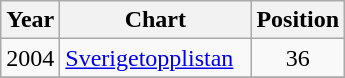<table class="wikitable editable">
<tr>
<th>Year</th>
<th width="120">Chart</th>
<th>Position</th>
</tr>
<tr>
<td>2004</td>
<td><a href='#'>Sverigetopplistan</a></td>
<td align="center">36</td>
</tr>
<tr>
</tr>
</table>
